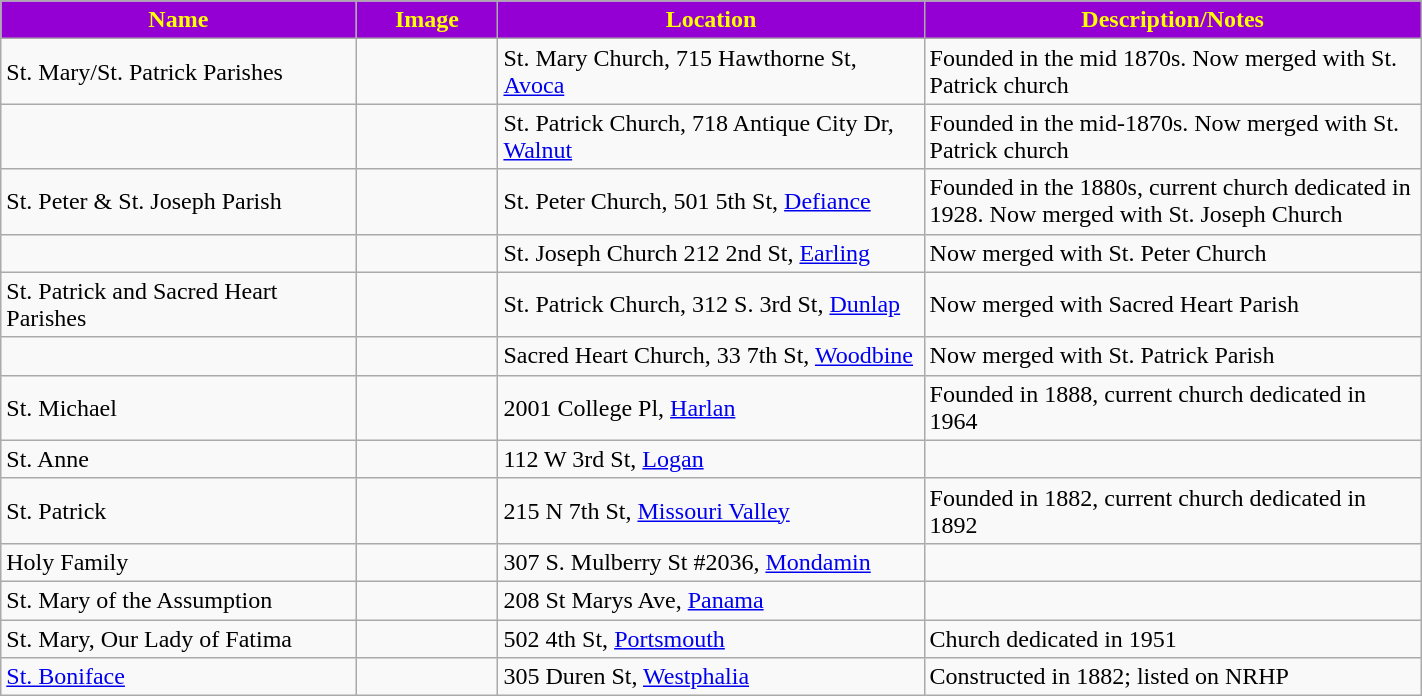<table class="wikitable sortable" style="width:75%">
<tr>
<th style="background:darkviolet; color:yellow;" width="25%"><strong>Name</strong></th>
<th style="background:darkviolet; color:yellow;" width="10%"><strong>Image</strong></th>
<th style="background:darkviolet; color:yellow;" width="30%"><strong>Location</strong></th>
<th style="background:darkviolet; color:yellow;" width="35%"><strong>Description/Notes</strong></th>
</tr>
<tr>
<td>St. Mary/St. Patrick Parishes</td>
<td></td>
<td>St. Mary Church, 715 Hawthorne St, <a href='#'>Avoca</a></td>
<td>Founded in the mid 1870s. Now merged with St. Patrick church</td>
</tr>
<tr>
<td></td>
<td></td>
<td>St. Patrick Church, 718 Antique City Dr, <a href='#'>Walnut</a></td>
<td>Founded in the mid-1870s. Now merged with St. Patrick church</td>
</tr>
<tr>
<td>St. Peter & St. Joseph Parish</td>
<td></td>
<td>St. Peter Church, 501 5th St, <a href='#'>Defiance</a></td>
<td>Founded in the 1880s, current church dedicated in 1928. Now merged with St. Joseph Church</td>
</tr>
<tr>
<td></td>
<td></td>
<td>St. Joseph Church 212 2nd St, <a href='#'>Earling</a></td>
<td>Now merged with St. Peter Church</td>
</tr>
<tr>
<td>St. Patrick and Sacred Heart Parishes</td>
<td></td>
<td>St. Patrick Church, 312 S. 3rd St, <a href='#'>Dunlap</a></td>
<td>Now merged with Sacred Heart Parish</td>
</tr>
<tr>
<td></td>
<td></td>
<td>Sacred Heart Church, 33 7th St, <a href='#'>Woodbine</a></td>
<td>Now merged with St. Patrick Parish</td>
</tr>
<tr>
<td>St. Michael</td>
<td></td>
<td>2001 College Pl, <a href='#'>Harlan</a></td>
<td>Founded in 1888, current church dedicated in 1964</td>
</tr>
<tr>
<td>St. Anne</td>
<td></td>
<td>112 W 3rd St, <a href='#'>Logan</a></td>
<td></td>
</tr>
<tr>
<td>St. Patrick</td>
<td></td>
<td>215 N 7th St, <a href='#'>Missouri Valley</a></td>
<td>Founded in 1882, current church dedicated in 1892</td>
</tr>
<tr>
<td>Holy Family</td>
<td></td>
<td>307 S. Mulberry St #2036, <a href='#'>Mondamin</a></td>
<td></td>
</tr>
<tr>
<td>St. Mary of the Assumption</td>
<td></td>
<td>208 St Marys Ave, <a href='#'>Panama</a></td>
<td></td>
</tr>
<tr>
<td>St. Mary, Our Lady of Fatima</td>
<td></td>
<td>502 4th St, <a href='#'>Portsmouth</a></td>
<td>Church dedicated in 1951</td>
</tr>
<tr>
<td><a href='#'>St. Boniface</a></td>
<td></td>
<td>305 Duren St, <a href='#'>Westphalia</a></td>
<td>Constructed in 1882; listed on NRHP</td>
</tr>
</table>
